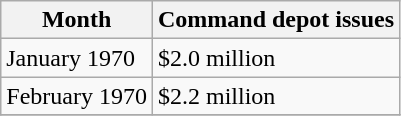<table class="wikitable">
<tr>
<th>Month</th>
<th>Command depot issues</th>
</tr>
<tr>
<td>January 1970</td>
<td>$2.0 million</td>
</tr>
<tr>
<td>February 1970</td>
<td>$2.2 million</td>
</tr>
<tr>
</tr>
</table>
